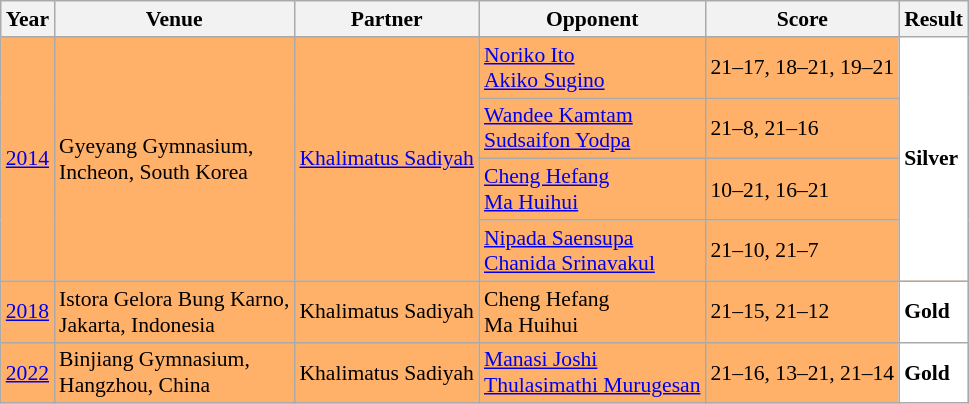<table class="sortable wikitable" style="font-size: 90%;">
<tr>
<th>Year</th>
<th>Venue</th>
<th>Partner</th>
<th>Opponent</th>
<th>Score</th>
<th>Result</th>
</tr>
<tr style="background:#FFB069">
<td rowspan="4" align="center"><a href='#'>2014</a></td>
<td rowspan="4" align="left">Gyeyang Gymnasium,<br>Incheon, South Korea</td>
<td rowspan="4" align="left"> <a href='#'>Khalimatus Sadiyah</a></td>
<td align="left"> <a href='#'>Noriko Ito</a>  <br>  <a href='#'>Akiko Sugino</a></td>
<td align="left">21–17, 18–21, 19–21</td>
<td rowspan="4" style="text-align:left; background:white"> <strong>Silver</strong></td>
</tr>
<tr style="background:#FFB069">
<td align="left"> <a href='#'>Wandee Kamtam</a>  <br>  <a href='#'>Sudsaifon Yodpa</a></td>
<td align="left">21–8, 21–16</td>
</tr>
<tr style="background:#FFB069">
<td align="left"> <a href='#'>Cheng Hefang</a><br> <a href='#'>Ma Huihui</a></td>
<td align="left">10–21, 16–21</td>
</tr>
<tr style="background:#FFB069">
<td align="left"> <a href='#'>Nipada Saensupa</a>  <br>  <a href='#'>Chanida Srinavakul</a></td>
<td align="left">21–10, 21–7</td>
</tr>
<tr style="background:#FFB069">
<td align="center"><a href='#'>2018</a></td>
<td align="left">Istora Gelora Bung Karno,<br>Jakarta, Indonesia</td>
<td align="left"> Khalimatus Sadiyah</td>
<td align="left"> Cheng Hefang  <br>  Ma Huihui</td>
<td align="left">21–15, 21–12</td>
<td style="text-align:left; background:white"> <strong>Gold</strong></td>
</tr>
<tr style="background:#FFB069">
<td align="center"><a href='#'>2022</a></td>
<td align="left">Binjiang Gymnasium,<br>Hangzhou, China</td>
<td align="left"> Khalimatus Sadiyah</td>
<td align="left"> <a href='#'>Manasi Joshi</a><br>  <a href='#'>Thulasimathi Murugesan</a></td>
<td align="left">21–16, 13–21, 21–14</td>
<td style="text-align:left; background:white"> <strong>Gold</strong></td>
</tr>
</table>
